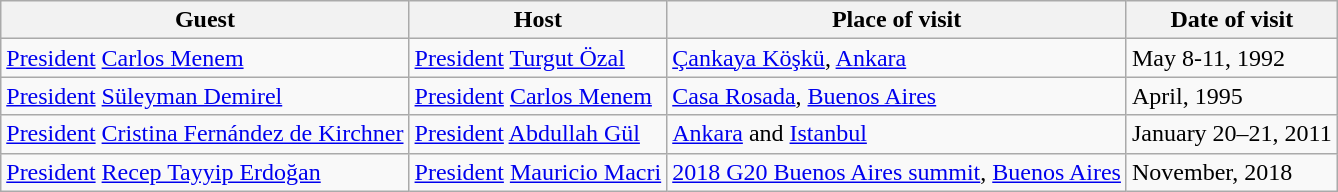<table class="wikitable" border="1">
<tr>
<th>Guest</th>
<th>Host</th>
<th>Place of visit</th>
<th>Date of visit</th>
</tr>
<tr>
<td> <a href='#'>President</a> <a href='#'>Carlos Menem</a></td>
<td> <a href='#'>President</a> <a href='#'>Turgut Özal</a></td>
<td><a href='#'>Çankaya Köşkü</a>, <a href='#'>Ankara</a></td>
<td>May 8-11, 1992</td>
</tr>
<tr>
<td> <a href='#'>President</a> <a href='#'>Süleyman Demirel</a></td>
<td> <a href='#'>President</a> <a href='#'>Carlos Menem</a></td>
<td><a href='#'>Casa Rosada</a>, <a href='#'>Buenos Aires</a></td>
<td>April, 1995</td>
</tr>
<tr>
<td> <a href='#'>President</a> <a href='#'>Cristina Fernández de Kirchner</a></td>
<td> <a href='#'>President</a> <a href='#'>Abdullah Gül</a></td>
<td><a href='#'>Ankara</a> and <a href='#'>Istanbul</a></td>
<td>January 20–21, 2011</td>
</tr>
<tr>
<td> <a href='#'>President</a> <a href='#'>Recep Tayyip Erdoğan</a></td>
<td> <a href='#'>President</a> <a href='#'>Mauricio Macri</a></td>
<td><a href='#'>2018 G20 Buenos Aires summit</a>, <a href='#'>Buenos Aires</a></td>
<td>November, 2018</td>
</tr>
</table>
